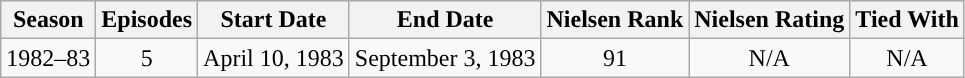<table class="wikitable" style="text-align: center">
<tr>
<th>Season</th>
<th>Episodes</th>
<th>Start Date</th>
<th>End Date</th>
<th>Nielsen Rank</th>
<th>Nielsen Rating</th>
<th>Tied With</th>
</tr>
<tr>
<td style="text-align:center">1982–83</td>
<td style="text-align:center">5</td>
<td style="text-align:center">April 10, 1983</td>
<td style="text-align:center">September 3, 1983</td>
<td style="text-align:center:">91</td>
<td style="text-align:center">N/A</td>
<td style="text-align:center">N/A</td>
</tr>
</table>
